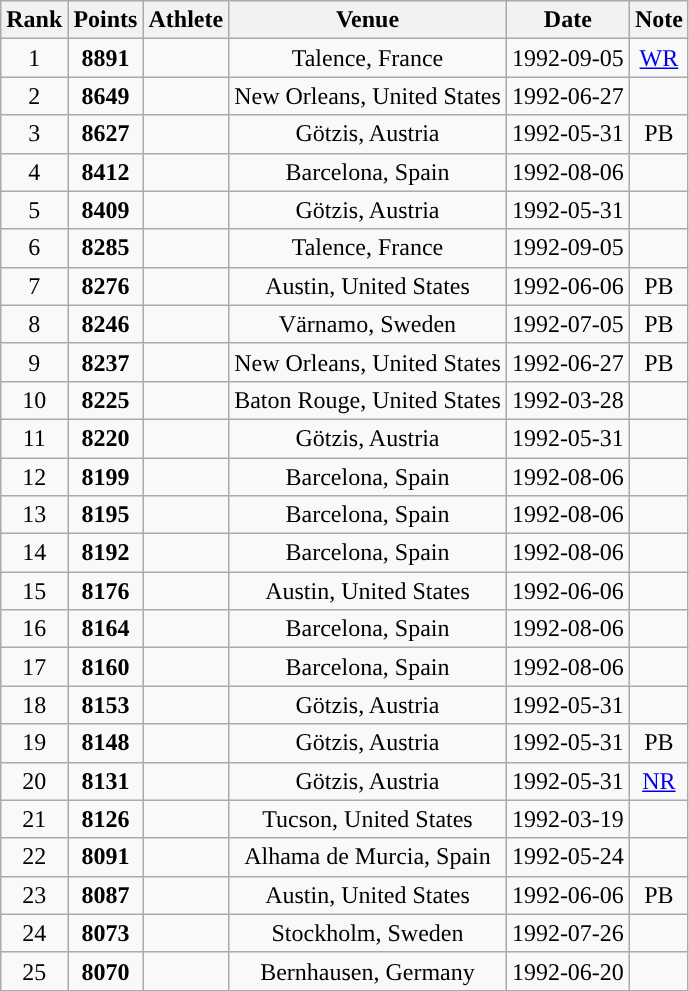<table class="wikitable" style=" text-align:center;">
<tr>
<th>Rank</th>
<th>Points</th>
<th>Athlete</th>
<th>Venue</th>
<th>Date</th>
<th>Note</th>
</tr>
<tr>
<td>1</td>
<td><strong>8891</strong></td>
<td align=left></td>
<td>Talence, France</td>
<td>1992-09-05</td>
<td><a href='#'>WR</a></td>
</tr>
<tr>
<td>2</td>
<td><strong>8649</strong></td>
<td align=left></td>
<td>New Orleans, United States</td>
<td>1992-06-27</td>
<td></td>
</tr>
<tr>
<td>3</td>
<td><strong>8627</strong></td>
<td align=left></td>
<td>Götzis, Austria</td>
<td>1992-05-31</td>
<td>PB</td>
</tr>
<tr>
<td>4</td>
<td><strong>8412</strong></td>
<td align=left></td>
<td>Barcelona, Spain</td>
<td>1992-08-06</td>
<td></td>
</tr>
<tr>
<td>5</td>
<td><strong>8409</strong></td>
<td align=left></td>
<td>Götzis, Austria</td>
<td>1992-05-31</td>
<td></td>
</tr>
<tr>
<td>6</td>
<td><strong>8285</strong></td>
<td align=left></td>
<td>Talence, France</td>
<td>1992-09-05</td>
<td></td>
</tr>
<tr>
<td>7</td>
<td><strong>8276</strong></td>
<td align=left></td>
<td>Austin, United States</td>
<td>1992-06-06</td>
<td>PB</td>
</tr>
<tr>
<td>8</td>
<td><strong>8246</strong></td>
<td align=left></td>
<td>Värnamo, Sweden</td>
<td>1992-07-05</td>
<td>PB</td>
</tr>
<tr>
<td>9</td>
<td><strong>8237</strong></td>
<td align=left></td>
<td>New Orleans, United States</td>
<td>1992-06-27</td>
<td>PB</td>
</tr>
<tr>
<td>10</td>
<td><strong>8225</strong></td>
<td align=left></td>
<td>Baton Rouge, United States</td>
<td>1992-03-28</td>
<td></td>
</tr>
<tr>
<td>11</td>
<td><strong>8220</strong></td>
<td align=left></td>
<td>Götzis, Austria</td>
<td>1992-05-31</td>
<td></td>
</tr>
<tr>
<td>12</td>
<td><strong>8199</strong></td>
<td align=left></td>
<td>Barcelona, Spain</td>
<td>1992-08-06</td>
<td></td>
</tr>
<tr>
<td>13</td>
<td><strong>8195</strong></td>
<td align=left></td>
<td>Barcelona, Spain</td>
<td>1992-08-06</td>
<td></td>
</tr>
<tr>
<td>14</td>
<td><strong>8192</strong></td>
<td align=left></td>
<td>Barcelona, Spain</td>
<td>1992-08-06</td>
<td></td>
</tr>
<tr>
<td>15</td>
<td><strong>8176</strong></td>
<td align=left></td>
<td>Austin, United States</td>
<td>1992-06-06</td>
<td></td>
</tr>
<tr>
<td>16</td>
<td><strong>8164</strong></td>
<td align=left></td>
<td>Barcelona, Spain</td>
<td>1992-08-06</td>
<td></td>
</tr>
<tr>
<td>17</td>
<td><strong>8160</strong></td>
<td align=left></td>
<td>Barcelona, Spain</td>
<td>1992-08-06</td>
<td></td>
</tr>
<tr>
<td>18</td>
<td><strong>8153</strong></td>
<td align=left></td>
<td>Götzis, Austria</td>
<td>1992-05-31</td>
<td></td>
</tr>
<tr>
<td>19</td>
<td><strong>8148</strong></td>
<td align=left></td>
<td>Götzis, Austria</td>
<td>1992-05-31</td>
<td>PB</td>
</tr>
<tr>
<td>20</td>
<td><strong>8131</strong></td>
<td align=left></td>
<td>Götzis, Austria</td>
<td>1992-05-31</td>
<td><a href='#'>NR</a></td>
</tr>
<tr>
<td>21</td>
<td><strong>8126</strong></td>
<td align=left></td>
<td>Tucson, United States</td>
<td>1992-03-19</td>
<td></td>
</tr>
<tr>
<td>22</td>
<td><strong>8091</strong></td>
<td align=left></td>
<td>Alhama de Murcia, Spain</td>
<td>1992-05-24</td>
<td></td>
</tr>
<tr>
<td>23</td>
<td><strong>8087</strong></td>
<td align=left></td>
<td>Austin, United States</td>
<td>1992-06-06</td>
<td>PB</td>
</tr>
<tr>
<td>24</td>
<td><strong>8073</strong></td>
<td align=left></td>
<td>Stockholm, Sweden</td>
<td>1992-07-26</td>
<td></td>
</tr>
<tr>
<td>25</td>
<td><strong>8070</strong></td>
<td align=left></td>
<td>Bernhausen, Germany</td>
<td>1992-06-20</td>
<td></td>
</tr>
</table>
